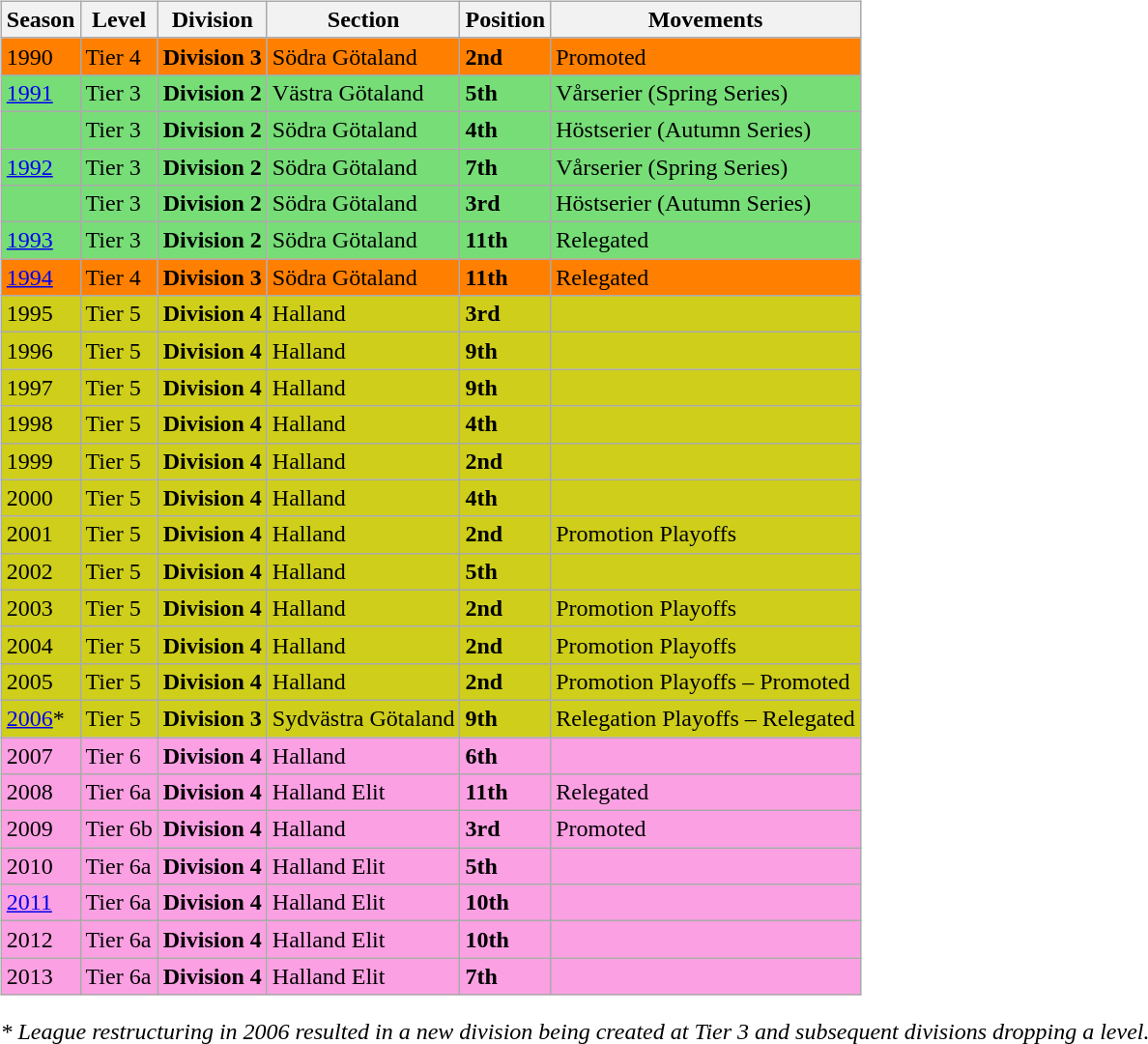<table>
<tr>
<td valign="top" width=0%><br><table class="wikitable">
<tr style="background:#f0f6fa;">
<th><strong>Season</strong></th>
<th><strong>Level</strong></th>
<th><strong>Division</strong></th>
<th><strong>Section</strong></th>
<th><strong>Position</strong></th>
<th><strong>Movements</strong></th>
</tr>
<tr>
<td style="background:#FF7F00;">1990</td>
<td style="background:#FF7F00;">Tier 4</td>
<td style="background:#FF7F00;"><strong>Division 3</strong></td>
<td style="background:#FF7F00;">Södra Götaland</td>
<td style="background:#FF7F00;"><strong>2nd</strong></td>
<td style="background:#FF7F00;">Promoted</td>
</tr>
<tr>
<td style="background:#77DD77;"><a href='#'>1991</a></td>
<td style="background:#77DD77;">Tier 3</td>
<td style="background:#77DD77;"><strong>Division 2</strong></td>
<td style="background:#77DD77;">Västra Götaland</td>
<td style="background:#77DD77;"><strong>5th</strong></td>
<td style="background:#77DD77;">Vårserier (Spring Series)</td>
</tr>
<tr>
<td style="background:#77DD77;"></td>
<td style="background:#77DD77;">Tier 3</td>
<td style="background:#77DD77;"><strong>Division 2</strong></td>
<td style="background:#77DD77;">Södra Götaland</td>
<td style="background:#77DD77;"><strong>4th</strong></td>
<td style="background:#77DD77;">Höstserier (Autumn Series)</td>
</tr>
<tr>
<td style="background:#77DD77;"><a href='#'>1992</a></td>
<td style="background:#77DD77;">Tier 3</td>
<td style="background:#77DD77;"><strong>Division 2</strong></td>
<td style="background:#77DD77;">Södra Götaland</td>
<td style="background:#77DD77;"><strong>7th</strong></td>
<td style="background:#77DD77;">Vårserier (Spring Series)</td>
</tr>
<tr>
<td style="background:#77DD77;"></td>
<td style="background:#77DD77;">Tier 3</td>
<td style="background:#77DD77;"><strong>Division 2</strong></td>
<td style="background:#77DD77;">Södra Götaland</td>
<td style="background:#77DD77;"><strong>3rd</strong></td>
<td style="background:#77DD77;">Höstserier (Autumn Series)</td>
</tr>
<tr>
<td style="background:#77DD77;"><a href='#'>1993</a></td>
<td style="background:#77DD77;">Tier 3</td>
<td style="background:#77DD77;"><strong>Division 2</strong></td>
<td style="background:#77DD77;">Södra Götaland</td>
<td style="background:#77DD77;"><strong>11th</strong></td>
<td style="background:#77DD77;">Relegated</td>
</tr>
<tr>
<td style="background:#FF7F00;"><a href='#'>1994</a></td>
<td style="background:#FF7F00;">Tier 4</td>
<td style="background:#FF7F00;"><strong>Division 3</strong></td>
<td style="background:#FF7F00;">Södra Götaland</td>
<td style="background:#FF7F00;"><strong>11th</strong></td>
<td style="background:#FF7F00;">Relegated</td>
</tr>
<tr>
<td style="background:#CECE1B;">1995</td>
<td style="background:#CECE1B;">Tier 5</td>
<td style="background:#CECE1B;"><strong>Division 4</strong></td>
<td style="background:#CECE1B;">Halland</td>
<td style="background:#CECE1B;"><strong>3rd</strong></td>
<td style="background:#CECE1B;"></td>
</tr>
<tr>
<td style="background:#CECE1B;">1996</td>
<td style="background:#CECE1B;">Tier 5</td>
<td style="background:#CECE1B;"><strong>Division 4</strong></td>
<td style="background:#CECE1B;">Halland</td>
<td style="background:#CECE1B;"><strong>9th</strong></td>
<td style="background:#CECE1B;"></td>
</tr>
<tr>
<td style="background:#CECE1B;">1997</td>
<td style="background:#CECE1B;">Tier 5</td>
<td style="background:#CECE1B;"><strong>Division 4</strong></td>
<td style="background:#CECE1B;">Halland</td>
<td style="background:#CECE1B;"><strong>9th</strong></td>
<td style="background:#CECE1B;"></td>
</tr>
<tr>
<td style="background:#CECE1B;">1998</td>
<td style="background:#CECE1B;">Tier 5</td>
<td style="background:#CECE1B;"><strong>Division 4</strong></td>
<td style="background:#CECE1B;">Halland</td>
<td style="background:#CECE1B;"><strong>4th</strong></td>
<td style="background:#CECE1B;"></td>
</tr>
<tr>
<td style="background:#CECE1B;">1999</td>
<td style="background:#CECE1B;">Tier 5</td>
<td style="background:#CECE1B;"><strong>Division 4</strong></td>
<td style="background:#CECE1B;">Halland</td>
<td style="background:#CECE1B;"><strong>2nd</strong></td>
<td style="background:#CECE1B;"></td>
</tr>
<tr>
<td style="background:#CECE1B;">2000</td>
<td style="background:#CECE1B;">Tier 5</td>
<td style="background:#CECE1B;"><strong>Division 4</strong></td>
<td style="background:#CECE1B;">Halland</td>
<td style="background:#CECE1B;"><strong>4th</strong></td>
<td style="background:#CECE1B;"></td>
</tr>
<tr>
<td style="background:#CECE1B;">2001</td>
<td style="background:#CECE1B;">Tier 5</td>
<td style="background:#CECE1B;"><strong>Division 4</strong></td>
<td style="background:#CECE1B;">Halland</td>
<td style="background:#CECE1B;"><strong>2nd</strong></td>
<td style="background:#CECE1B;">Promotion Playoffs</td>
</tr>
<tr>
<td style="background:#CECE1B;">2002</td>
<td style="background:#CECE1B;">Tier 5</td>
<td style="background:#CECE1B;"><strong>Division 4</strong></td>
<td style="background:#CECE1B;">Halland</td>
<td style="background:#CECE1B;"><strong>5th</strong></td>
<td style="background:#CECE1B;"></td>
</tr>
<tr>
<td style="background:#CECE1B;">2003</td>
<td style="background:#CECE1B;">Tier 5</td>
<td style="background:#CECE1B;"><strong>Division 4</strong></td>
<td style="background:#CECE1B;">Halland</td>
<td style="background:#CECE1B;"><strong>2nd</strong></td>
<td style="background:#CECE1B;">Promotion Playoffs</td>
</tr>
<tr>
<td style="background:#CECE1B;">2004</td>
<td style="background:#CECE1B;">Tier 5</td>
<td style="background:#CECE1B;"><strong>Division 4</strong></td>
<td style="background:#CECE1B;">Halland</td>
<td style="background:#CECE1B;"><strong>2nd</strong></td>
<td style="background:#CECE1B;">Promotion Playoffs</td>
</tr>
<tr>
<td style="background:#CECE1B;">2005</td>
<td style="background:#CECE1B;">Tier 5</td>
<td style="background:#CECE1B;"><strong>Division 4</strong></td>
<td style="background:#CECE1B;">Halland</td>
<td style="background:#CECE1B;"><strong>2nd</strong></td>
<td style="background:#CECE1B;">Promotion Playoffs – Promoted</td>
</tr>
<tr>
<td style="background:#CECE1B;"><a href='#'>2006</a>*</td>
<td style="background:#CECE1B;">Tier 5</td>
<td style="background:#CECE1B;"><strong>Division 3</strong></td>
<td style="background:#CECE1B;">Sydvästra Götaland</td>
<td style="background:#CECE1B;"><strong>9th</strong></td>
<td style="background:#CECE1B;">Relegation Playoffs – Relegated</td>
</tr>
<tr>
<td style="background:#FBA0E3;">2007</td>
<td style="background:#FBA0E3;">Tier 6</td>
<td style="background:#FBA0E3;"><strong>Division 4</strong></td>
<td style="background:#FBA0E3;">Halland</td>
<td style="background:#FBA0E3;"><strong>6th</strong></td>
<td style="background:#FBA0E3;"></td>
</tr>
<tr>
<td style="background:#FBA0E3;">2008</td>
<td style="background:#FBA0E3;">Tier 6a</td>
<td style="background:#FBA0E3;"><strong>Division 4</strong></td>
<td style="background:#FBA0E3;">Halland Elit</td>
<td style="background:#FBA0E3;"><strong>11th</strong></td>
<td style="background:#FBA0E3;">Relegated</td>
</tr>
<tr>
<td style="background:#FBA0E3;">2009</td>
<td style="background:#FBA0E3;">Tier 6b</td>
<td style="background:#FBA0E3;"><strong>Division 4</strong></td>
<td style="background:#FBA0E3;">Halland</td>
<td style="background:#FBA0E3;"><strong>3rd</strong></td>
<td style="background:#FBA0E3;">Promoted</td>
</tr>
<tr>
<td style="background:#FBA0E3;">2010</td>
<td style="background:#FBA0E3;">Tier 6a</td>
<td style="background:#FBA0E3;"><strong>Division 4</strong></td>
<td style="background:#FBA0E3;">Halland Elit</td>
<td style="background:#FBA0E3;"><strong>5th</strong></td>
<td style="background:#FBA0E3;"></td>
</tr>
<tr>
<td style="background:#FBA0E3;"><a href='#'>2011</a></td>
<td style="background:#FBA0E3;">Tier 6a</td>
<td style="background:#FBA0E3;"><strong>Division 4</strong></td>
<td style="background:#FBA0E3;">Halland Elit</td>
<td style="background:#FBA0E3;"><strong>10th</strong></td>
<td style="background:#FBA0E3;"></td>
</tr>
<tr>
<td style="background:#FBA0E3;">2012</td>
<td style="background:#FBA0E3;">Tier 6a</td>
<td style="background:#FBA0E3;"><strong>Division 4</strong></td>
<td style="background:#FBA0E3;">Halland Elit</td>
<td style="background:#FBA0E3;"><strong>10th</strong></td>
<td style="background:#FBA0E3;"></td>
</tr>
<tr>
<td style="background:#FBA0E3;">2013</td>
<td style="background:#FBA0E3;">Tier 6a</td>
<td style="background:#FBA0E3;"><strong>Division 4</strong></td>
<td style="background:#FBA0E3;">Halland Elit</td>
<td style="background:#FBA0E3;"><strong>7th</strong></td>
<td style="background:#FBA0E3;"></td>
</tr>
</table>
<em>* League restructuring in 2006 resulted in a new division being created at Tier 3 and subsequent divisions dropping a level.</em> 

</td>
</tr>
</table>
